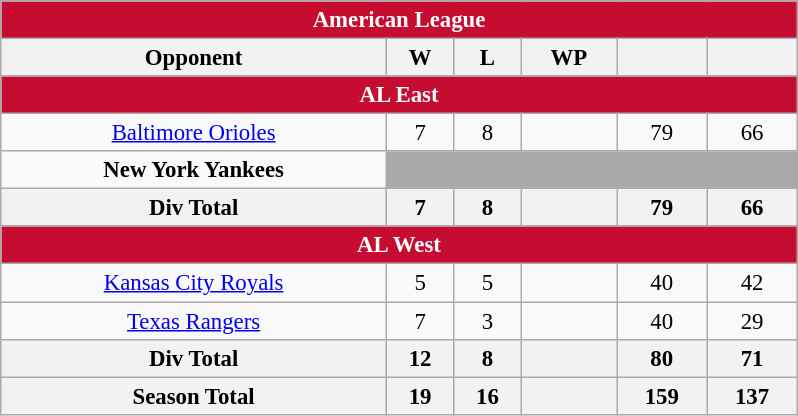<table class="wikitable" style="margin:1em auto; font-size:95%; text-align:center; width:35em;">
<tr>
<th colspan="7" style="background:#c60c30; color:#ffffff;">American League</th>
</tr>
<tr>
<th>Opponent</th>
<th>W</th>
<th>L</th>
<th>WP</th>
<th></th>
<th></th>
</tr>
<tr>
<th colspan="7" style="background:#c60c30; color:#ffffff;">AL East</th>
</tr>
<tr>
<td><a href='#'>Baltimore Orioles</a></td>
<td>7</td>
<td>8</td>
<td></td>
<td>79</td>
<td>66</td>
</tr>
<tr>
<td><strong>New York Yankees</strong></td>
<td colspan=5 style="background:darkgray;"></td>
</tr>
<tr>
<th>Div Total</th>
<th>7</th>
<th>8</th>
<th></th>
<th>79</th>
<th>66</th>
</tr>
<tr>
<th colspan="7" style="background:#c60c30; color:#ffffff;">AL West</th>
</tr>
<tr>
<td><a href='#'>Kansas City Royals</a></td>
<td>5</td>
<td>5</td>
<td></td>
<td>40</td>
<td>42</td>
</tr>
<tr>
<td><a href='#'>Texas Rangers</a></td>
<td>7</td>
<td>3</td>
<td></td>
<td>40</td>
<td>29</td>
</tr>
<tr>
<th>Div Total</th>
<th>12</th>
<th>8</th>
<th></th>
<th>80</th>
<th>71</th>
</tr>
<tr>
<th>Season Total</th>
<th>19</th>
<th>16</th>
<th></th>
<th>159</th>
<th>137</th>
</tr>
</table>
